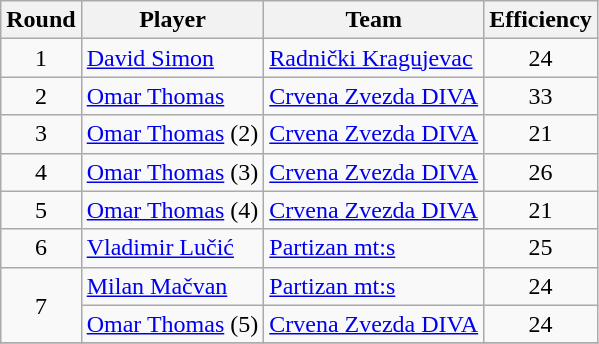<table class="wikitable sortable" style="text-align: center;">
<tr>
<th align="center">Round</th>
<th align="center">Player</th>
<th align="center">Team</th>
<th align="center">Efficiency</th>
</tr>
<tr>
<td>1</td>
<td align="left"> <a href='#'>David Simon</a></td>
<td align="left"><a href='#'>Radnički Kragujevac</a></td>
<td>24</td>
</tr>
<tr>
<td>2</td>
<td align="left"> <a href='#'>Omar Thomas</a></td>
<td align="left"><a href='#'>Crvena Zvezda DIVA</a></td>
<td>33</td>
</tr>
<tr>
<td>3</td>
<td align="left"> <a href='#'>Omar Thomas</a> (2)</td>
<td align="left"><a href='#'>Crvena Zvezda DIVA</a></td>
<td>21</td>
</tr>
<tr>
<td>4</td>
<td align="left"> <a href='#'>Omar Thomas</a> (3)</td>
<td align="left"><a href='#'>Crvena Zvezda DIVA</a></td>
<td>26</td>
</tr>
<tr>
<td>5</td>
<td align="left"> <a href='#'>Omar Thomas</a> (4)</td>
<td align="left"><a href='#'>Crvena Zvezda DIVA</a></td>
<td>21</td>
</tr>
<tr>
<td>6</td>
<td align="left"> <a href='#'>Vladimir Lučić</a></td>
<td align="left"><a href='#'>Partizan mt:s</a></td>
<td>25</td>
</tr>
<tr>
<td rowspan=2>7</td>
<td align="left"> <a href='#'>Milan Mačvan</a></td>
<td align="left"><a href='#'>Partizan mt:s</a></td>
<td>24</td>
</tr>
<tr>
<td align="left"> <a href='#'>Omar Thomas</a> (5)</td>
<td align="left"><a href='#'>Crvena Zvezda DIVA</a></td>
<td>24</td>
</tr>
<tr>
</tr>
</table>
